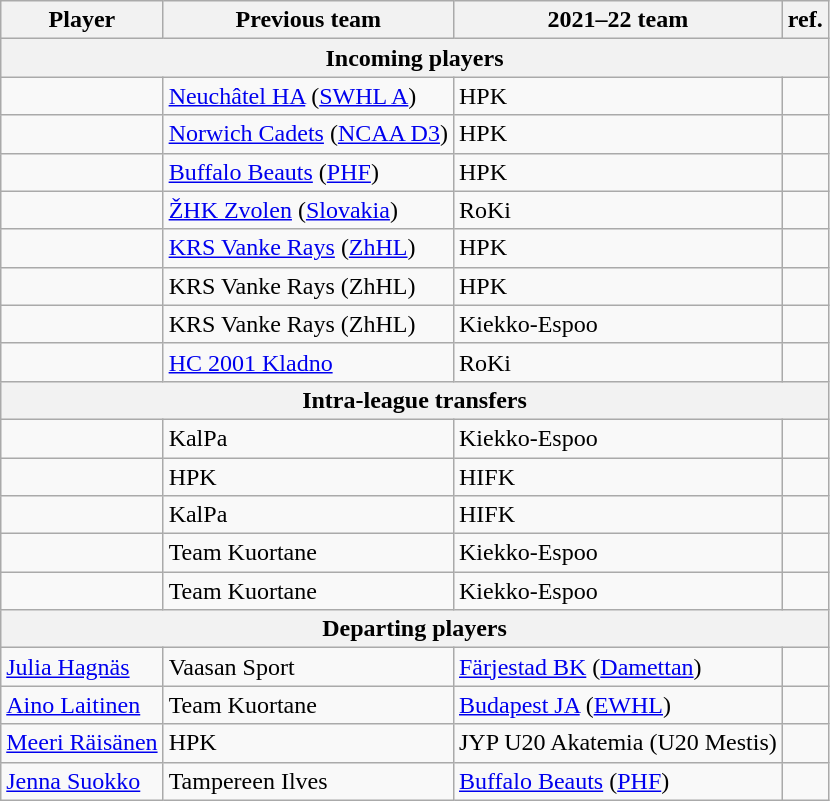<table class="wikitable" width="" 85%">
<tr>
<th>Player</th>
<th>Previous team</th>
<th>2021–22 team</th>
<th>ref.</th>
</tr>
<tr>
<th colspan="4">Incoming players</th>
</tr>
<tr>
<td></td>
<td><a href='#'>Neuchâtel HA</a> (<a href='#'>SWHL A</a>)</td>
<td>HPK</td>
<td></td>
</tr>
<tr>
<td></td>
<td><a href='#'>Norwich Cadets</a> (<a href='#'>NCAA D3</a>)</td>
<td>HPK</td>
<td></td>
</tr>
<tr>
<td></td>
<td><a href='#'>Buffalo Beauts</a> (<a href='#'>PHF</a>)</td>
<td>HPK</td>
<td></td>
</tr>
<tr>
<td></td>
<td><a href='#'>ŽHK Zvolen</a> (<a href='#'>Slovakia</a>)</td>
<td>RoKi</td>
<td></td>
</tr>
<tr>
<td></td>
<td><a href='#'>KRS Vanke Rays</a> (<a href='#'>ZhHL</a>)</td>
<td>HPK</td>
<td></td>
</tr>
<tr>
<td></td>
<td>KRS Vanke Rays (ZhHL)</td>
<td>HPK</td>
<td></td>
</tr>
<tr>
<td></td>
<td>KRS Vanke Rays (ZhHL)</td>
<td>Kiekko-Espoo</td>
<td></td>
</tr>
<tr>
<td></td>
<td><a href='#'>HC 2001 Kladno</a></td>
<td>RoKi</td>
<td></td>
</tr>
<tr>
<th colspan="4">Intra-league transfers</th>
</tr>
<tr>
<td></td>
<td>KalPa</td>
<td>Kiekko-Espoo</td>
<td></td>
</tr>
<tr>
<td></td>
<td>HPK</td>
<td>HIFK</td>
<td></td>
</tr>
<tr>
<td></td>
<td>KalPa</td>
<td>HIFK</td>
<td></td>
</tr>
<tr>
<td></td>
<td>Team Kuortane</td>
<td>Kiekko-Espoo</td>
<td></td>
</tr>
<tr>
<td></td>
<td>Team Kuortane</td>
<td>Kiekko-Espoo</td>
<td></td>
</tr>
<tr>
<th colspan="4">Departing players</th>
</tr>
<tr>
<td><a href='#'>Julia Hagnäs</a></td>
<td>Vaasan Sport</td>
<td><a href='#'>Färjestad BK</a> (<a href='#'>Damettan</a>)</td>
<td></td>
</tr>
<tr>
<td><a href='#'>Aino Laitinen</a></td>
<td>Team Kuortane</td>
<td><a href='#'>Budapest JA</a> (<a href='#'>EWHL</a>)</td>
<td></td>
</tr>
<tr>
<td><a href='#'>Meeri Räisänen</a></td>
<td>HPK</td>
<td>JYP U20 Akatemia (U20 Mestis)</td>
<td></td>
</tr>
<tr>
<td><a href='#'>Jenna Suokko</a></td>
<td>Tampereen Ilves</td>
<td><a href='#'>Buffalo Beauts</a> (<a href='#'>PHF</a>)</td>
<td></td>
</tr>
</table>
